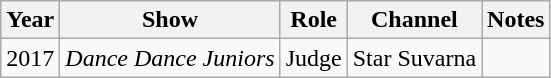<table class="wikitable sortable">
<tr>
<th>Year</th>
<th>Show</th>
<th>Role</th>
<th>Channel</th>
<th class="unsortable">Notes</th>
</tr>
<tr>
<td>2017</td>
<td><em>Dance Dance Juniors</em></td>
<td>Judge</td>
<td>Star Suvarna</td>
<td></td>
</tr>
</table>
